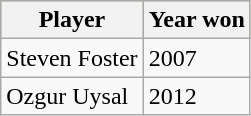<table class="wikitable">
<tr style="background:#bdb76b;">
<th>Player</th>
<th>Year won</th>
</tr>
<tr>
<td>Steven Foster</td>
<td>2007</td>
</tr>
<tr>
<td>Ozgur Uysal</td>
<td>2012</td>
</tr>
</table>
